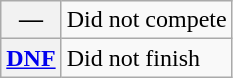<table class="wikitable">
<tr>
<th scope="row">—</th>
<td>Did not compete</td>
</tr>
<tr>
<th scope="row"><a href='#'>DNF</a></th>
<td>Did not finish</td>
</tr>
</table>
